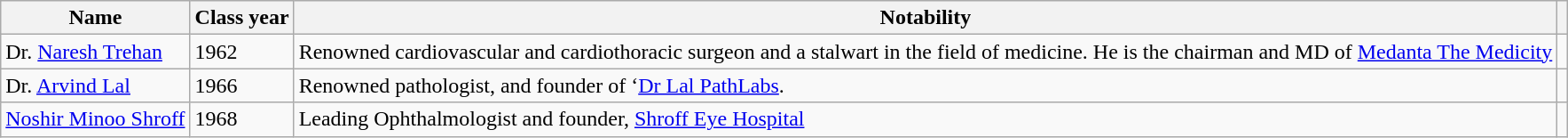<table class="wikitable">
<tr>
<th>Name</th>
<th>Class year</th>
<th>Notability</th>
<th></th>
</tr>
<tr>
<td>Dr. <a href='#'>Naresh Trehan</a></td>
<td>1962</td>
<td>Renowned cardiovascular and cardiothoracic surgeon and a stalwart in the field of medicine. He is the chairman and MD of <a href='#'>Medanta The Medicity</a></td>
<td></td>
</tr>
<tr>
<td>Dr. <a href='#'>Arvind Lal</a></td>
<td>1966</td>
<td>Renowned pathologist, and founder of ‘<a href='#'>Dr Lal PathLabs</a>.</td>
<td></td>
</tr>
<tr>
<td><a href='#'>Noshir Minoo Shroff</a></td>
<td>1968</td>
<td>Leading Ophthalmologist and founder, <a href='#'>Shroff Eye Hospital</a></td>
<td></td>
</tr>
</table>
